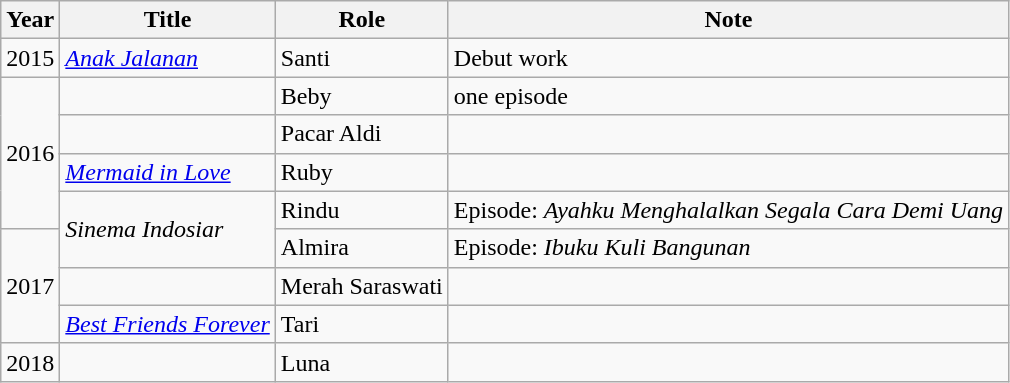<table class="wikitable sortable">
<tr>
<th>Year</th>
<th>Title</th>
<th>Role</th>
<th>Note</th>
</tr>
<tr>
<td>2015</td>
<td><em><a href='#'>Anak Jalanan</a></em></td>
<td>Santi</td>
<td>Debut work</td>
</tr>
<tr>
<td rowspan="4">2016</td>
<td></td>
<td>Beby</td>
<td>one episode</td>
</tr>
<tr>
<td></td>
<td>Pacar Aldi</td>
<td></td>
</tr>
<tr>
<td><em><a href='#'>Mermaid in Love</a></em></td>
<td>Ruby</td>
<td></td>
</tr>
<tr>
<td rowspan="2"><em>Sinema Indosiar</em></td>
<td>Rindu</td>
<td>Episode: <em>Ayahku Menghalalkan Segala Cara Demi Uang</em></td>
</tr>
<tr>
<td rowspan="3">2017</td>
<td>Almira</td>
<td>Episode: <em>Ibuku Kuli Bangunan</em></td>
</tr>
<tr>
<td></td>
<td>Merah Saraswati</td>
<td></td>
</tr>
<tr>
<td><em><a href='#'>Best Friends Forever</a></em></td>
<td>Tari</td>
<td></td>
</tr>
<tr>
<td>2018</td>
<td></td>
<td>Luna</td>
<td></td>
</tr>
</table>
